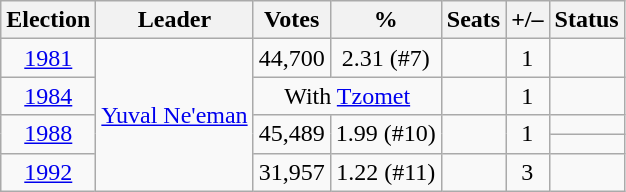<table class=wikitable style=text-align:center>
<tr>
<th>Election</th>
<th>Leader</th>
<th>Votes</th>
<th>%</th>
<th>Seats</th>
<th>+/–</th>
<th>Status</th>
</tr>
<tr>
<td><a href='#'>1981</a></td>
<td rowspan=5><a href='#'>Yuval Ne'eman</a></td>
<td>44,700</td>
<td>2.31 (#7)</td>
<td></td>
<td> 1</td>
<td></td>
</tr>
<tr>
<td><a href='#'>1984</a></td>
<td colspan=2>With <a href='#'>Tzomet</a></td>
<td></td>
<td> 1</td>
<td></td>
</tr>
<tr>
<td rowspan=2><a href='#'>1988</a></td>
<td rowspan=2>45,489</td>
<td rowspan=2>1.99 (#10)</td>
<td rowspan=2></td>
<td rowspan=2> 1</td>
<td></td>
</tr>
<tr>
<td></td>
</tr>
<tr>
<td><a href='#'>1992</a></td>
<td>31,957</td>
<td>1.22 (#11)</td>
<td></td>
<td> 3</td>
<td></td>
</tr>
</table>
